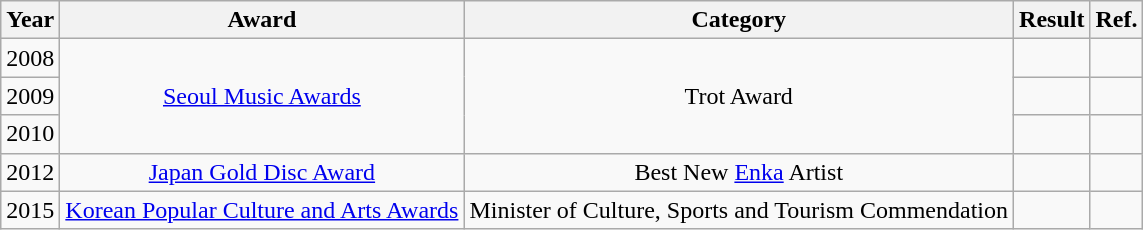<table class="wikitable" style="text-align:center">
<tr>
<th>Year</th>
<th>Award</th>
<th>Category</th>
<th>Result</th>
<th>Ref.</th>
</tr>
<tr>
<td>2008</td>
<td rowspan="3"><a href='#'>Seoul Music Awards</a></td>
<td rowspan="3">Trot Award</td>
<td></td>
<td></td>
</tr>
<tr>
<td>2009</td>
<td></td>
<td></td>
</tr>
<tr>
<td>2010</td>
<td></td>
<td></td>
</tr>
<tr>
<td>2012</td>
<td><a href='#'>Japan Gold Disc Award</a></td>
<td>Best New <a href='#'>Enka</a> Artist</td>
<td></td>
<td></td>
</tr>
<tr>
<td>2015</td>
<td><a href='#'>Korean Popular Culture and Arts Awards</a></td>
<td>Minister of Culture, Sports and Tourism Commendation</td>
<td></td>
<td></td>
</tr>
</table>
